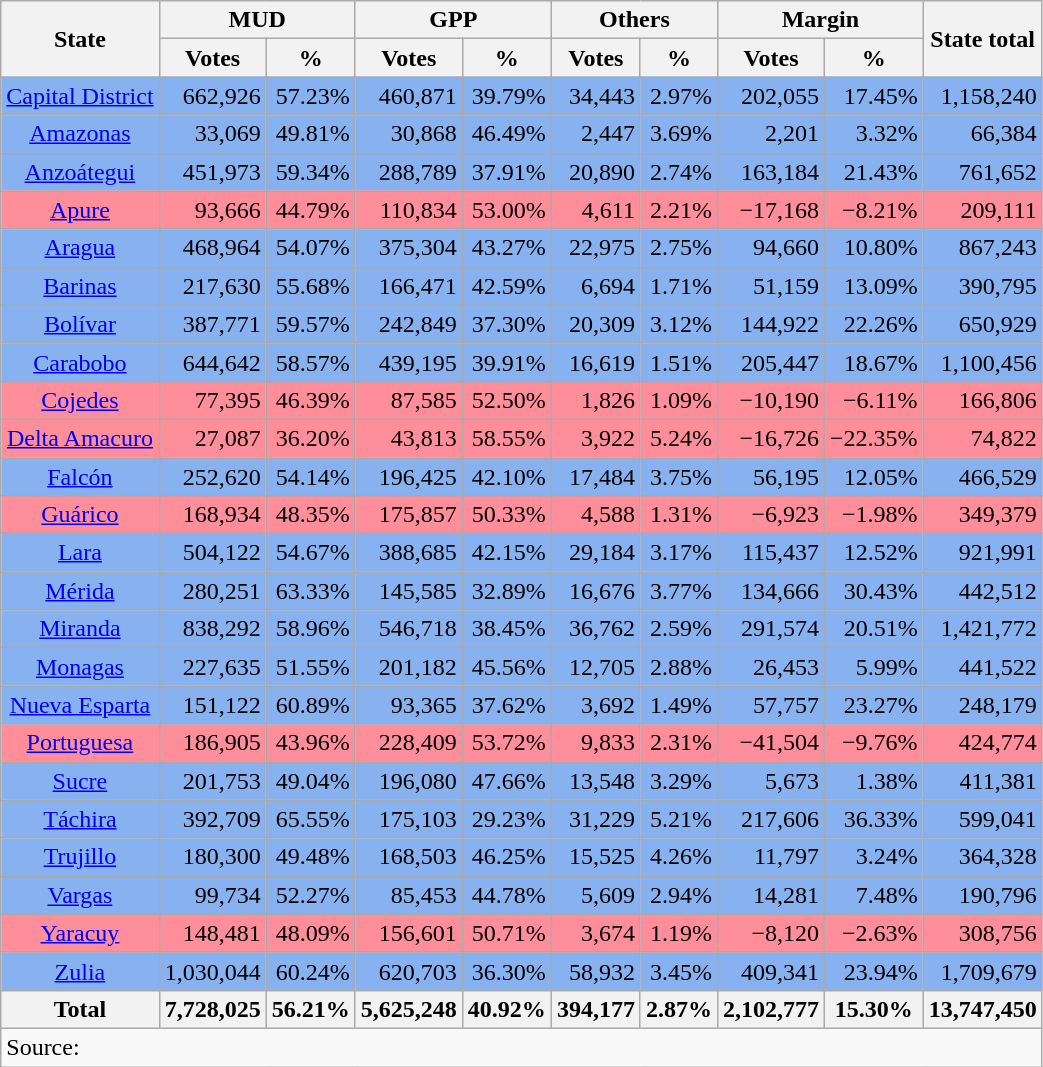<table class="wikitable sortable" style="text-align:right">
<tr>
<th rowspan=2>State</th>
<th colspan=2>MUD</th>
<th colspan=2>GPP</th>
<th colspan=2>Others</th>
<th colspan=2>Margin</th>
<th rowspan=2>State total</th>
</tr>
<tr>
<th>Votes</th>
<th>%</th>
<th>Votes</th>
<th>%</th>
<th>Votes</th>
<th>%</th>
<th>Votes</th>
<th>%</th>
</tr>
<tr Style="background:#88B1EF;" |>
<td style="text-align:center;"><a href='#'>Capital District</a></td>
<td>662,926</td>
<td>57.23%</td>
<td>460,871</td>
<td>39.79%</td>
<td>34,443</td>
<td>2.97%</td>
<td>202,055</td>
<td>17.45%</td>
<td>1,158,240</td>
</tr>
<tr Style="background:#88B1EF;" |>
<td style="text-align:center;"><a href='#'>Amazonas</a></td>
<td>33,069</td>
<td>49.81%</td>
<td>30,868</td>
<td>46.49%</td>
<td>2,447</td>
<td>3.69%</td>
<td>2,201</td>
<td>3.32%</td>
<td>66,384</td>
</tr>
<tr Style="background:#88B1EF;" |>
<td style="text-align:center;"><a href='#'>Anzoátegui</a></td>
<td>451,973</td>
<td>59.34%</td>
<td>288,789</td>
<td>37.91%</td>
<td>20,890</td>
<td>2.74%</td>
<td>163,184</td>
<td>21.43%</td>
<td>761,652</td>
</tr>
<tr Style="background:#FF8E9B;">
<td style="text-align:center;"><a href='#'>Apure</a></td>
<td>93,666</td>
<td>44.79%</td>
<td>110,834</td>
<td>53.00%</td>
<td>4,611</td>
<td>2.21%</td>
<td>−17,168</td>
<td>−8.21%</td>
<td>209,111</td>
</tr>
<tr Style="background:#88B1EF;" |>
<td style="text-align:center;"><a href='#'>Aragua</a></td>
<td>468,964</td>
<td>54.07%</td>
<td>375,304</td>
<td>43.27%</td>
<td>22,975</td>
<td>2.75%</td>
<td>94,660</td>
<td>10.80%</td>
<td>867,243</td>
</tr>
<tr Style="background:#88B1EF;" |>
<td style="text-align:center;"><a href='#'>Barinas</a></td>
<td>217,630</td>
<td>55.68%</td>
<td>166,471</td>
<td>42.59%</td>
<td>6,694</td>
<td>1.71%</td>
<td>51,159</td>
<td>13.09%</td>
<td>390,795</td>
</tr>
<tr Style="background:#88B1EF;" |>
<td style="text-align:center;"><a href='#'>Bolívar</a></td>
<td>387,771</td>
<td>59.57%</td>
<td>242,849</td>
<td>37.30%</td>
<td>20,309</td>
<td>3.12%</td>
<td>144,922</td>
<td>22.26%</td>
<td>650,929</td>
</tr>
<tr Style="background:#88B1EF;" |>
<td style="text-align:center;"><a href='#'>Carabobo</a></td>
<td>644,642</td>
<td>58.57%</td>
<td>439,195</td>
<td>39.91%</td>
<td>16,619</td>
<td>1.51%</td>
<td>205,447</td>
<td>18.67%</td>
<td>1,100,456</td>
</tr>
<tr Style="background:#FF8E9B;">
<td style="text-align:center;"><a href='#'>Cojedes</a></td>
<td>77,395</td>
<td>46.39%</td>
<td>87,585</td>
<td>52.50%</td>
<td>1,826</td>
<td>1.09%</td>
<td>−10,190</td>
<td>−6.11%</td>
<td>166,806</td>
</tr>
<tr Style="background:#FF8E9B;">
<td style="text-align:center;"><a href='#'>Delta Amacuro</a></td>
<td>27,087</td>
<td>36.20%</td>
<td>43,813</td>
<td>58.55%</td>
<td>3,922</td>
<td>5.24%</td>
<td>−16,726</td>
<td>−22.35%</td>
<td>74,822</td>
</tr>
<tr Style="background:#88B1EF;" |>
<td style="text-align:center;"><a href='#'>Falcón</a></td>
<td>252,620</td>
<td>54.14%</td>
<td>196,425</td>
<td>42.10%</td>
<td>17,484</td>
<td>3.75%</td>
<td>56,195</td>
<td>12.05%</td>
<td>466,529</td>
</tr>
<tr Style="background:#FF8E9B;">
<td style="text-align:center;"><a href='#'>Guárico</a></td>
<td>168,934</td>
<td>48.35%</td>
<td>175,857</td>
<td>50.33%</td>
<td>4,588</td>
<td>1.31%</td>
<td>−6,923</td>
<td>−1.98%</td>
<td>349,379</td>
</tr>
<tr Style="background:#88B1EF;" |>
<td style="text-align:center;"><a href='#'>Lara</a></td>
<td>504,122</td>
<td>54.67%</td>
<td>388,685</td>
<td>42.15%</td>
<td>29,184</td>
<td>3.17%</td>
<td>115,437</td>
<td>12.52%</td>
<td>921,991</td>
</tr>
<tr Style="background:#88B1EF;" |>
<td style="text-align:center;"><a href='#'>Mérida</a></td>
<td>280,251</td>
<td>63.33%</td>
<td>145,585</td>
<td>32.89%</td>
<td>16,676</td>
<td>3.77%</td>
<td>134,666</td>
<td>30.43%</td>
<td>442,512</td>
</tr>
<tr Style="background:#88B1EF;" |>
<td style="text-align:center;"><a href='#'>Miranda</a></td>
<td>838,292</td>
<td>58.96%</td>
<td>546,718</td>
<td>38.45%</td>
<td>36,762</td>
<td>2.59%</td>
<td>291,574</td>
<td>20.51%</td>
<td>1,421,772</td>
</tr>
<tr Style="background:#88B1EF;" |>
<td style="text-align:center;"><a href='#'>Monagas</a></td>
<td>227,635</td>
<td>51.55%</td>
<td>201,182</td>
<td>45.56%</td>
<td>12,705</td>
<td>2.88%</td>
<td>26,453</td>
<td>5.99%</td>
<td>441,522</td>
</tr>
<tr Style="background:#88B1EF;" |>
<td style="text-align:center;"><a href='#'>Nueva Esparta</a></td>
<td>151,122</td>
<td>60.89%</td>
<td>93,365</td>
<td>37.62%</td>
<td>3,692</td>
<td>1.49%</td>
<td>57,757</td>
<td>23.27%</td>
<td>248,179</td>
</tr>
<tr Style="background:#FF8E9B;">
<td style="text-align:center;"><a href='#'>Portuguesa</a></td>
<td>186,905</td>
<td>43.96%</td>
<td>228,409</td>
<td>53.72%</td>
<td>9,833</td>
<td>2.31%</td>
<td>−41,504</td>
<td>−9.76%</td>
<td>424,774</td>
</tr>
<tr Style="background:#88B1EF;" |>
<td style="text-align:center;"><a href='#'>Sucre</a></td>
<td>201,753</td>
<td>49.04%</td>
<td>196,080</td>
<td>47.66%</td>
<td>13,548</td>
<td>3.29%</td>
<td>5,673</td>
<td>1.38%</td>
<td>411,381</td>
</tr>
<tr Style="background:#88B1EF;" |>
<td style="text-align:center;"><a href='#'>Táchira</a></td>
<td>392,709</td>
<td>65.55%</td>
<td>175,103</td>
<td>29.23%</td>
<td>31,229</td>
<td>5.21%</td>
<td>217,606</td>
<td>36.33%</td>
<td>599,041</td>
</tr>
<tr Style="background:#88B1EF;" |>
<td style="text-align:center;"><a href='#'>Trujillo</a></td>
<td>180,300</td>
<td>49.48%</td>
<td>168,503</td>
<td>46.25%</td>
<td>15,525</td>
<td>4.26%</td>
<td>11,797</td>
<td>3.24%</td>
<td>364,328</td>
</tr>
<tr Style="background:#88B1EF;" |>
<td style="text-align:center;"><a href='#'>Vargas</a></td>
<td>99,734</td>
<td>52.27%</td>
<td>85,453</td>
<td>44.78%</td>
<td>5,609</td>
<td>2.94%</td>
<td>14,281</td>
<td>7.48%</td>
<td>190,796</td>
</tr>
<tr Style="background:#FF8E9B;">
<td style="text-align:center;"><a href='#'>Yaracuy</a></td>
<td>148,481</td>
<td>48.09%</td>
<td>156,601</td>
<td>50.71%</td>
<td>3,674</td>
<td>1.19%</td>
<td>−8,120</td>
<td>−2.63%</td>
<td>308,756</td>
</tr>
<tr Style="background:#88B1EF;" |>
<td style="text-align:center;"><a href='#'>Zulia</a></td>
<td>1,030,044</td>
<td>60.24%</td>
<td>620,703</td>
<td>36.30%</td>
<td>58,932</td>
<td>3.45%</td>
<td>409,341</td>
<td>23.94%</td>
<td>1,709,679</td>
</tr>
<tr class=sortbottom>
<th>Total</th>
<th>7,728,025</th>
<th>56.21%</th>
<th>5,625,248</th>
<th>40.92%</th>
<th>394,177</th>
<th>2.87%</th>
<th>2,102,777</th>
<th>15.30%</th>
<th>13,747,450</th>
</tr>
<tr class=sortbottom>
<td align=left colspan=10>Source: </td>
</tr>
</table>
